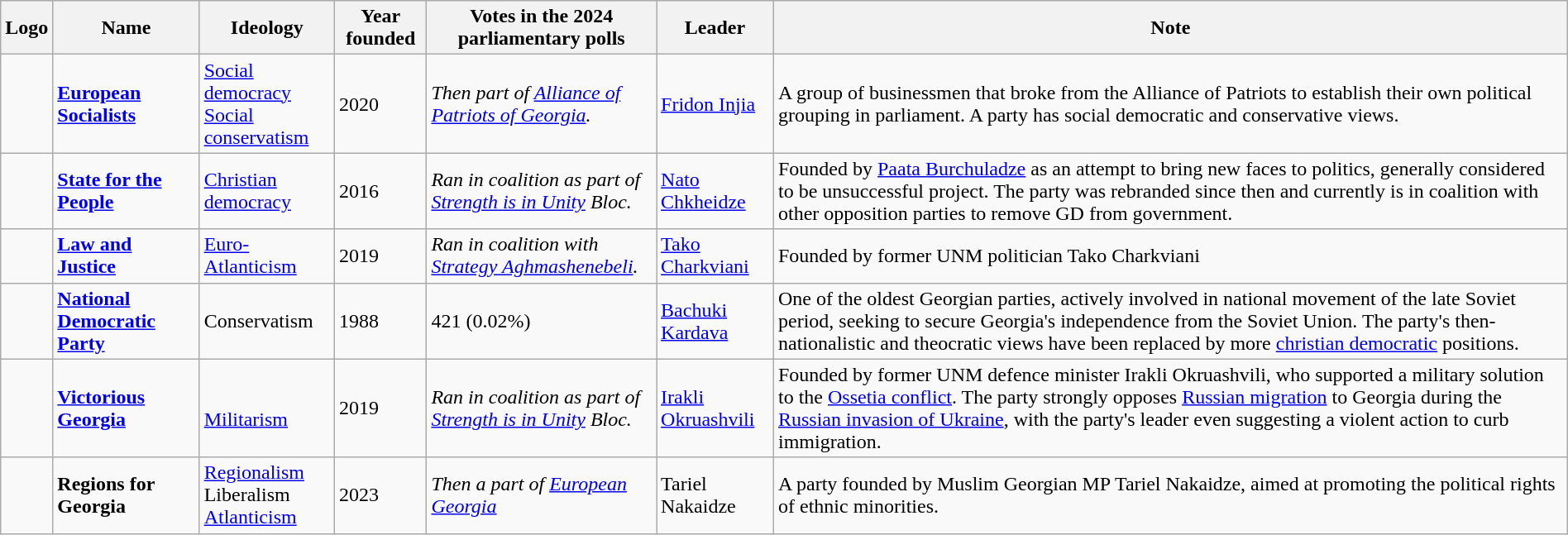<table class="wikitable" style="margin:1em auto;">
<tr>
<th>Logo</th>
<th>Name</th>
<th>Ideology</th>
<th>Year founded</th>
<th>Votes in the 2024 parliamentary polls</th>
<th>Leader</th>
<th>Note</th>
</tr>
<tr>
<td></td>
<td><strong><a href='#'>European Socialists</a></strong></td>
<td><a href='#'>Social democracy</a><br><a href='#'>Social conservatism</a></td>
<td>2020</td>
<td><em>Then part of <a href='#'>Alliance of Patriots of Georgia</a>.</em></td>
<td><a href='#'>Fridon Injia</a></td>
<td>A group of businessmen that broke from the Alliance of Patriots to establish their own political grouping in parliament. A party has social democratic and conservative views.</td>
</tr>
<tr>
<td></td>
<td><strong><a href='#'>State for the People</a></strong></td>
<td><a href='#'>Christian democracy</a></td>
<td>2016</td>
<td><em>Ran in coalition as part of <a href='#'>Strength is in Unity</a> Bloc.</em></td>
<td><a href='#'>Nato Chkheidze</a></td>
<td>Founded by <a href='#'>Paata Burchuladze</a> as an attempt to bring new faces to politics, generally considered to be unsuccessful project. The party was rebranded since then and currently is in coalition with other opposition parties to remove GD from government.</td>
</tr>
<tr>
<td></td>
<td><strong><a href='#'>Law and Justice</a></strong></td>
<td><a href='#'>Euro-Atlanticism</a></td>
<td>2019</td>
<td><em>Ran in coalition with <a href='#'>Strategy Aghmashenebeli</a>.</em></td>
<td><a href='#'>Tako Charkviani</a></td>
<td>Founded by former UNM politician Tako Charkviani</td>
</tr>
<tr>
<td></td>
<td><strong><a href='#'>National Democratic Party</a></strong></td>
<td>Conservatism</td>
<td>1988</td>
<td>421 (0.02%)</td>
<td><a href='#'>Bachuki Kardava</a></td>
<td>One of the oldest Georgian parties, actively involved in national movement of the late Soviet period, seeking to secure Georgia's independence from the Soviet Union. The party's then-nationalistic and theocratic views have been replaced by more <a href='#'>christian democratic</a> positions.</td>
</tr>
<tr>
<td></td>
<td><strong><a href='#'>Victorious Georgia</a></strong></td>
<td><br><a href='#'>Militarism</a></td>
<td>2019</td>
<td><em>Ran in coalition as part of <a href='#'>Strength is in Unity</a> Bloc.</em></td>
<td><a href='#'>Irakli Okruashvili</a></td>
<td>Founded by former UNM defence minister Irakli Okruashvili, who supported a military solution to the <a href='#'>Ossetia conflict</a>. The party strongly opposes <a href='#'>Russian migration</a> to Georgia during the <a href='#'>Russian invasion of Ukraine</a>, with the party's leader even suggesting a violent action to curb immigration.</td>
</tr>
<tr>
<td></td>
<td><strong>Regions for Georgia</strong></td>
<td><a href='#'>Regionalism</a><br>Liberalism<br><a href='#'>Atlanticism</a></td>
<td>2023</td>
<td><em>Then a part of <a href='#'>European Georgia</a></em></td>
<td>Tariel Nakaidze</td>
<td>A party founded by Muslim Georgian MP Tariel Nakaidze, aimed at promoting the political rights of ethnic minorities.</td>
</tr>
</table>
